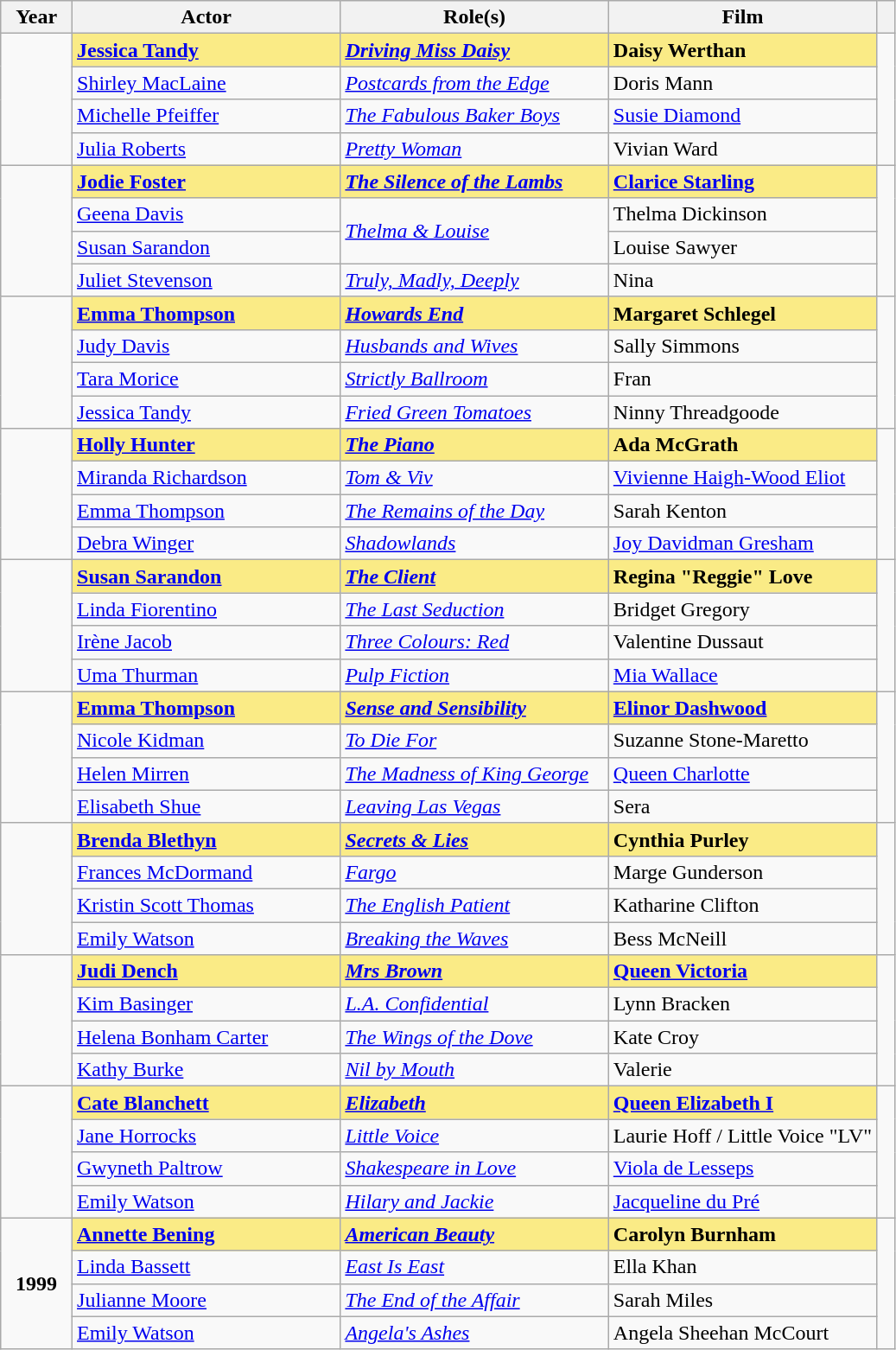<table class="wikitable sortable">
<tr>
<th scope="col" style="width:8%;">Year</th>
<th scope="col" style="width:30%;">Actor</th>
<th scope="col" style="width:30%;">Role(s)</th>
<th scope="col" style="width:30%;">Film</th>
<th scope="col" style="width:2%;" class="unsortable"></th>
</tr>
<tr>
<td rowspan="4"></td>
<td style="background:#FAEB86"><strong><a href='#'>Jessica Tandy</a></strong></td>
<td style="background:#FAEB86"><strong><em><a href='#'>Driving Miss Daisy</a></em></strong></td>
<td style="background:#FAEB86"><strong>Daisy Werthan</strong></td>
<td rowspan=4></td>
</tr>
<tr>
<td><a href='#'>Shirley MacLaine</a></td>
<td><em><a href='#'>Postcards from the Edge</a></em></td>
<td>Doris Mann</td>
</tr>
<tr>
<td><a href='#'>Michelle Pfeiffer</a></td>
<td><em><a href='#'>The Fabulous Baker Boys</a></em></td>
<td><a href='#'>Susie Diamond</a></td>
</tr>
<tr>
<td><a href='#'>Julia Roberts</a></td>
<td><em><a href='#'>Pretty Woman</a></em></td>
<td>Vivian Ward</td>
</tr>
<tr>
<td rowspan="4"></td>
<td style="background:#FAEB86"><strong><a href='#'>Jodie Foster</a></strong></td>
<td style="background:#FAEB86"><strong><em><a href='#'>The Silence of the Lambs</a></em></strong></td>
<td style="background:#FAEB86"><strong><a href='#'>Clarice Starling</a></strong></td>
<td rowspan=4></td>
</tr>
<tr>
<td><a href='#'>Geena Davis</a></td>
<td rowspan="2"><em><a href='#'>Thelma & Louise</a></em></td>
<td>Thelma Dickinson</td>
</tr>
<tr>
<td><a href='#'>Susan Sarandon</a></td>
<td>Louise Sawyer</td>
</tr>
<tr>
<td><a href='#'>Juliet Stevenson</a></td>
<td><em><a href='#'>Truly, Madly, Deeply</a></em></td>
<td>Nina</td>
</tr>
<tr>
<td rowspan="4"></td>
<td style="background:#FAEB86"><strong><a href='#'>Emma Thompson</a></strong></td>
<td style="background:#FAEB86"><strong><em><a href='#'>Howards End</a></em></strong></td>
<td style="background:#FAEB86"><strong>Margaret Schlegel</strong></td>
<td rowspan=4></td>
</tr>
<tr>
<td><a href='#'>Judy Davis</a></td>
<td><em><a href='#'>Husbands and Wives</a></em></td>
<td>Sally Simmons</td>
</tr>
<tr>
<td><a href='#'>Tara Morice</a></td>
<td><em><a href='#'>Strictly Ballroom</a></em></td>
<td>Fran</td>
</tr>
<tr>
<td><a href='#'>Jessica Tandy</a></td>
<td><em><a href='#'>Fried Green Tomatoes</a></em></td>
<td>Ninny Threadgoode</td>
</tr>
<tr>
<td rowspan="4"></td>
<td style="background:#FAEB86"><strong><a href='#'>Holly Hunter</a></strong></td>
<td style="background:#FAEB86"><strong><em><a href='#'>The Piano</a></em></strong></td>
<td style="background:#FAEB86"><strong>Ada McGrath</strong></td>
<td rowspan=4></td>
</tr>
<tr>
<td><a href='#'>Miranda Richardson</a></td>
<td><em><a href='#'>Tom & Viv</a></em></td>
<td><a href='#'>Vivienne Haigh-Wood Eliot</a></td>
</tr>
<tr>
<td><a href='#'>Emma Thompson</a></td>
<td><em><a href='#'>The Remains of the Day</a></em></td>
<td>Sarah Kenton</td>
</tr>
<tr>
<td><a href='#'>Debra Winger</a></td>
<td><em><a href='#'>Shadowlands</a></em></td>
<td><a href='#'> Joy Davidman Gresham</a></td>
</tr>
<tr>
<td rowspan="4"></td>
<td style="background:#FAEB86"><strong><a href='#'>Susan Sarandon</a></strong></td>
<td style="background:#FAEB86"><strong><em><a href='#'>The Client</a></em></strong></td>
<td style="background:#FAEB86"><strong>Regina "Reggie" Love</strong></td>
<td rowspan=4></td>
</tr>
<tr>
<td><a href='#'>Linda Fiorentino</a></td>
<td><em><a href='#'>The Last Seduction</a></em></td>
<td>Bridget Gregory</td>
</tr>
<tr>
<td><a href='#'>Irène Jacob</a></td>
<td><em><a href='#'>Three Colours: Red</a></em></td>
<td>Valentine Dussaut</td>
</tr>
<tr>
<td><a href='#'>Uma Thurman</a></td>
<td><em><a href='#'>Pulp Fiction</a></em></td>
<td><a href='#'>Mia Wallace</a></td>
</tr>
<tr>
<td rowspan="4"></td>
<td style="background:#FAEB86"><strong><a href='#'>Emma Thompson</a></strong></td>
<td style="background:#FAEB86"><strong><em><a href='#'>Sense and Sensibility</a></em></strong></td>
<td style="background:#FAEB86"><strong><a href='#'>Elinor Dashwood</a></strong></td>
<td rowspan=4></td>
</tr>
<tr>
<td><a href='#'>Nicole Kidman</a></td>
<td><em><a href='#'>To Die For</a></em></td>
<td>Suzanne Stone-Maretto</td>
</tr>
<tr>
<td><a href='#'>Helen Mirren</a></td>
<td><em><a href='#'>The Madness of King George</a></em></td>
<td><a href='#'>Queen Charlotte</a></td>
</tr>
<tr>
<td><a href='#'>Elisabeth Shue</a></td>
<td><em><a href='#'>Leaving Las Vegas</a></em></td>
<td>Sera</td>
</tr>
<tr>
<td rowspan="4"></td>
<td style="background:#FAEB86"><strong><a href='#'>Brenda Blethyn</a></strong></td>
<td style="background:#FAEB86"><strong><em><a href='#'>Secrets & Lies</a></em></strong></td>
<td style="background:#FAEB86"><strong>Cynthia Purley</strong></td>
<td rowspan=4></td>
</tr>
<tr>
<td><a href='#'>Frances McDormand</a></td>
<td><em><a href='#'>Fargo</a></em></td>
<td>Marge Gunderson</td>
</tr>
<tr>
<td><a href='#'>Kristin Scott Thomas</a></td>
<td><em><a href='#'>The English Patient</a></em></td>
<td>Katharine Clifton</td>
</tr>
<tr>
<td><a href='#'>Emily Watson</a></td>
<td><em><a href='#'>Breaking the Waves</a></em></td>
<td>Bess McNeill</td>
</tr>
<tr>
<td rowspan="4"></td>
<td style="background:#FAEB86"><strong><a href='#'>Judi Dench</a></strong></td>
<td style="background:#FAEB86"><strong><em><a href='#'>Mrs Brown</a></em></strong></td>
<td style="background:#FAEB86"><strong><a href='#'>Queen Victoria</a></strong></td>
<td rowspan=4></td>
</tr>
<tr>
<td><a href='#'>Kim Basinger</a></td>
<td><em><a href='#'>L.A. Confidential</a></em></td>
<td>Lynn Bracken</td>
</tr>
<tr>
<td><a href='#'>Helena Bonham Carter</a></td>
<td><em><a href='#'>The Wings of the Dove</a></em></td>
<td>Kate Croy</td>
</tr>
<tr>
<td><a href='#'>Kathy Burke</a></td>
<td><em><a href='#'>Nil by Mouth</a></em></td>
<td>Valerie</td>
</tr>
<tr>
<td rowspan="4"></td>
<td style="background:#FAEB86"><strong><a href='#'>Cate Blanchett</a></strong></td>
<td style="background:#FAEB86"><strong><em><a href='#'>Elizabeth</a></em></strong></td>
<td style="background:#FAEB86"><strong><a href='#'>Queen Elizabeth I</a></strong></td>
<td rowspan=4></td>
</tr>
<tr>
<td><a href='#'>Jane Horrocks</a></td>
<td><em><a href='#'>Little Voice</a></em></td>
<td>Laurie Hoff / Little Voice "LV"</td>
</tr>
<tr>
<td><a href='#'>Gwyneth Paltrow</a></td>
<td><em><a href='#'>Shakespeare in Love</a></em></td>
<td><a href='#'>Viola de Lesseps</a></td>
</tr>
<tr>
<td><a href='#'>Emily Watson</a></td>
<td><em><a href='#'>Hilary and Jackie</a></em></td>
<td><a href='#'>Jacqueline du Pré</a></td>
</tr>
<tr>
<td rowspan="4", align=center><strong>1999</strong><br></td>
<td style="background:#FAEB86"><strong><a href='#'>Annette Bening</a></strong></td>
<td style="background:#FAEB86"><strong><em><a href='#'>American Beauty</a></em></strong></td>
<td style="background:#FAEB86"><strong>Carolyn Burnham</strong></td>
<td rowspan=4></td>
</tr>
<tr>
<td><a href='#'>Linda Bassett</a></td>
<td><em><a href='#'>East Is East</a></em></td>
<td>Ella Khan</td>
</tr>
<tr>
<td><a href='#'>Julianne Moore</a></td>
<td><em><a href='#'>The End of the Affair</a></em></td>
<td>Sarah Miles</td>
</tr>
<tr>
<td><a href='#'>Emily Watson</a></td>
<td><em><a href='#'>Angela's Ashes</a></em></td>
<td>Angela Sheehan McCourt</td>
</tr>
</table>
